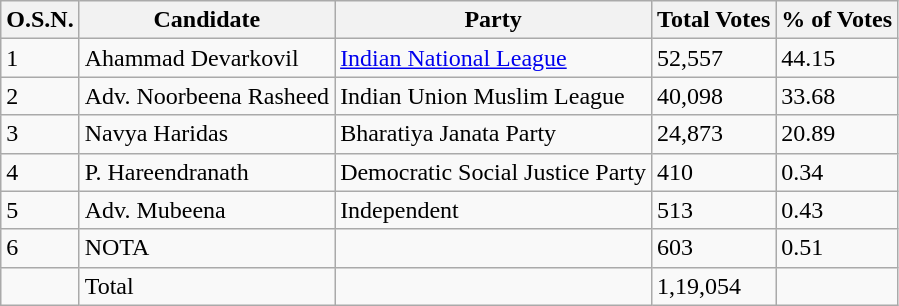<table class="wikitable">
<tr>
<th>O.S.N.</th>
<th>Candidate</th>
<th>Party</th>
<th>Total Votes</th>
<th>% of Votes</th>
</tr>
<tr>
<td>1</td>
<td>Ahammad Devarkovil</td>
<td><a href='#'>Indian National League</a></td>
<td>52,557</td>
<td>44.15</td>
</tr>
<tr>
<td>2</td>
<td>Adv. Noorbeena Rasheed</td>
<td>Indian Union Muslim League</td>
<td>40,098</td>
<td>33.68</td>
</tr>
<tr>
<td>3</td>
<td>Navya Haridas</td>
<td>Bharatiya Janata Party</td>
<td>24,873</td>
<td>20.89</td>
</tr>
<tr>
<td>4</td>
<td>P. Hareendranath</td>
<td>Democratic Social Justice Party</td>
<td>410</td>
<td>0.34</td>
</tr>
<tr>
<td>5</td>
<td>Adv. Mubeena</td>
<td>Independent</td>
<td>513</td>
<td>0.43</td>
</tr>
<tr>
<td>6</td>
<td>NOTA</td>
<td></td>
<td>603</td>
<td>0.51</td>
</tr>
<tr>
<td></td>
<td>Total</td>
<td></td>
<td>1,19,054</td>
<td></td>
</tr>
</table>
